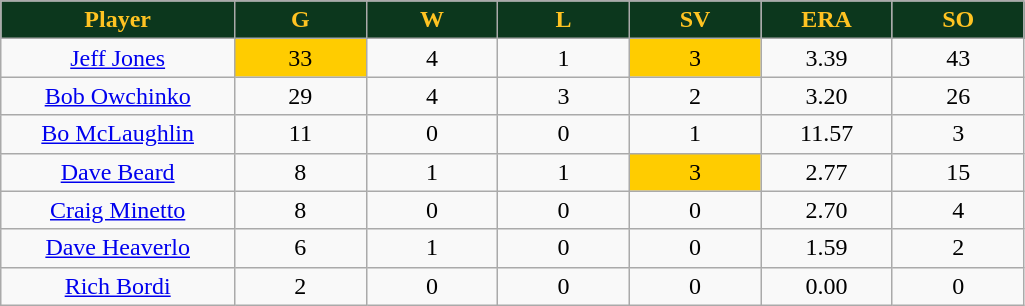<table class="wikitable sortable">
<tr>
<th style="background:#0C371D;color:#ffc322;" width="16%">Player</th>
<th style="background:#0C371D;color:#ffc322;" width="9%">G</th>
<th style="background:#0C371D;color:#ffc322;" width="9%">W</th>
<th style="background:#0C371D;color:#ffc322;" width="9%">L</th>
<th style="background:#0C371D;color:#ffc322;" width="9%">SV</th>
<th style="background:#0C371D;color:#ffc322;" width="9%">ERA</th>
<th style="background:#0C371D;color:#ffc322;" width="9%">SO</th>
</tr>
<tr align="center">
<td><a href='#'>Jeff Jones</a></td>
<td bgcolor="#FFCC00">33</td>
<td>4</td>
<td>1</td>
<td bgcolor="#FFCC00">3</td>
<td>3.39</td>
<td>43</td>
</tr>
<tr align="center">
<td><a href='#'>Bob Owchinko</a></td>
<td>29</td>
<td>4</td>
<td>3</td>
<td>2</td>
<td>3.20</td>
<td>26</td>
</tr>
<tr align="center">
<td><a href='#'>Bo McLaughlin</a></td>
<td>11</td>
<td>0</td>
<td>0</td>
<td>1</td>
<td>11.57</td>
<td>3</td>
</tr>
<tr align="center">
<td><a href='#'>Dave Beard</a></td>
<td>8</td>
<td>1</td>
<td>1</td>
<td bgcolor="#FFCC00">3</td>
<td>2.77</td>
<td>15</td>
</tr>
<tr align="center">
<td><a href='#'>Craig Minetto</a></td>
<td>8</td>
<td>0</td>
<td>0</td>
<td>0</td>
<td>2.70</td>
<td>4</td>
</tr>
<tr align="center">
<td><a href='#'>Dave Heaverlo</a></td>
<td>6</td>
<td>1</td>
<td>0</td>
<td>0</td>
<td>1.59</td>
<td>2</td>
</tr>
<tr align="center">
<td><a href='#'>Rich Bordi</a></td>
<td>2</td>
<td>0</td>
<td>0</td>
<td>0</td>
<td>0.00</td>
<td>0</td>
</tr>
</table>
